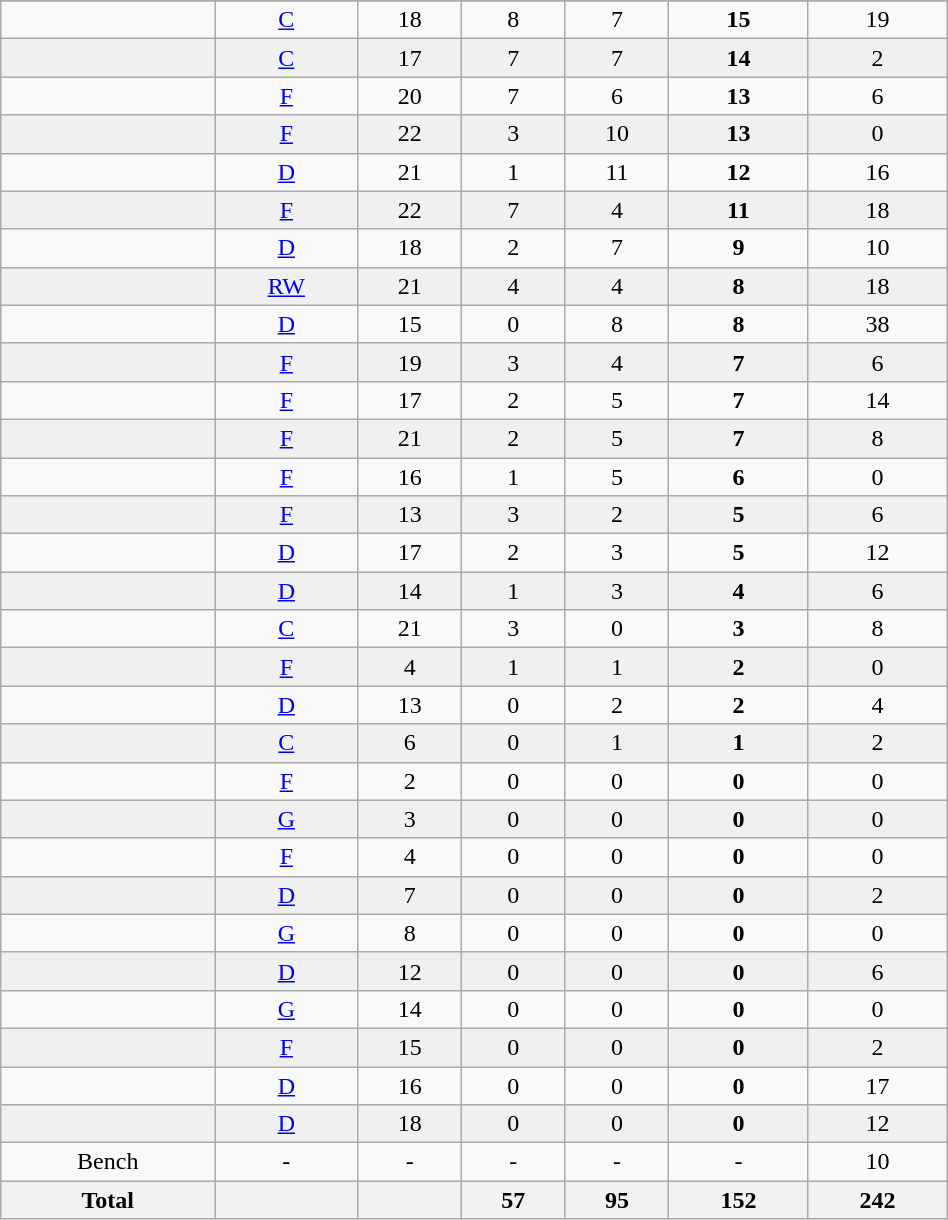<table class="wikitable sortable" width ="50%">
<tr align="center">
</tr>
<tr align="center" bgcolor="">
<td></td>
<td><a href='#'>C</a></td>
<td>18</td>
<td>8</td>
<td>7</td>
<td><strong>15</strong></td>
<td>19</td>
</tr>
<tr align="center" bgcolor="f0f0f0">
<td></td>
<td><a href='#'>C</a></td>
<td>17</td>
<td>7</td>
<td>7</td>
<td><strong>14</strong></td>
<td>2</td>
</tr>
<tr align="center" bgcolor="">
<td></td>
<td><a href='#'>F</a></td>
<td>20</td>
<td>7</td>
<td>6</td>
<td><strong>13</strong></td>
<td>6</td>
</tr>
<tr align="center" bgcolor="f0f0f0">
<td></td>
<td><a href='#'>F</a></td>
<td>22</td>
<td>3</td>
<td>10</td>
<td><strong>13</strong></td>
<td>0</td>
</tr>
<tr align="center" bgcolor="">
<td></td>
<td><a href='#'>D</a></td>
<td>21</td>
<td>1</td>
<td>11</td>
<td><strong>12</strong></td>
<td>16</td>
</tr>
<tr align="center" bgcolor="f0f0f0">
<td></td>
<td><a href='#'>F</a></td>
<td>22</td>
<td>7</td>
<td>4</td>
<td><strong>11</strong></td>
<td>18</td>
</tr>
<tr align="center" bgcolor="">
<td></td>
<td><a href='#'>D</a></td>
<td>18</td>
<td>2</td>
<td>7</td>
<td><strong>9</strong></td>
<td>10</td>
</tr>
<tr align="center" bgcolor="f0f0f0">
<td></td>
<td><a href='#'>RW</a></td>
<td>21</td>
<td>4</td>
<td>4</td>
<td><strong>8</strong></td>
<td>18</td>
</tr>
<tr align="center" bgcolor="">
<td></td>
<td><a href='#'>D</a></td>
<td>15</td>
<td>0</td>
<td>8</td>
<td><strong>8</strong></td>
<td>38</td>
</tr>
<tr align="center" bgcolor="f0f0f0">
<td></td>
<td><a href='#'>F</a></td>
<td>19</td>
<td>3</td>
<td>4</td>
<td><strong>7</strong></td>
<td>6</td>
</tr>
<tr align="center" bgcolor="">
<td></td>
<td><a href='#'>F</a></td>
<td>17</td>
<td>2</td>
<td>5</td>
<td><strong>7</strong></td>
<td>14</td>
</tr>
<tr align="center" bgcolor="f0f0f0">
<td></td>
<td><a href='#'>F</a></td>
<td>21</td>
<td>2</td>
<td>5</td>
<td><strong>7</strong></td>
<td>8</td>
</tr>
<tr align="center" bgcolor="">
<td></td>
<td><a href='#'>F</a></td>
<td>16</td>
<td>1</td>
<td>5</td>
<td><strong>6</strong></td>
<td>0</td>
</tr>
<tr align="center" bgcolor="f0f0f0">
<td></td>
<td><a href='#'>F</a></td>
<td>13</td>
<td>3</td>
<td>2</td>
<td><strong>5</strong></td>
<td>6</td>
</tr>
<tr align="center" bgcolor="">
<td></td>
<td><a href='#'>D</a></td>
<td>17</td>
<td>2</td>
<td>3</td>
<td><strong>5</strong></td>
<td>12</td>
</tr>
<tr align="center" bgcolor="f0f0f0">
<td></td>
<td><a href='#'>D</a></td>
<td>14</td>
<td>1</td>
<td>3</td>
<td><strong>4</strong></td>
<td>6</td>
</tr>
<tr align="center" bgcolor="">
<td></td>
<td><a href='#'>C</a></td>
<td>21</td>
<td>3</td>
<td>0</td>
<td><strong>3</strong></td>
<td>8</td>
</tr>
<tr align="center" bgcolor="f0f0f0">
<td></td>
<td><a href='#'>F</a></td>
<td>4</td>
<td>1</td>
<td>1</td>
<td><strong>2</strong></td>
<td>0</td>
</tr>
<tr align="center" bgcolor="">
<td></td>
<td><a href='#'>D</a></td>
<td>13</td>
<td>0</td>
<td>2</td>
<td><strong>2</strong></td>
<td>4</td>
</tr>
<tr align="center" bgcolor="f0f0f0">
<td></td>
<td><a href='#'>C</a></td>
<td>6</td>
<td>0</td>
<td>1</td>
<td><strong>1</strong></td>
<td>2</td>
</tr>
<tr align="center" bgcolor="">
<td></td>
<td><a href='#'>F</a></td>
<td>2</td>
<td>0</td>
<td>0</td>
<td><strong>0</strong></td>
<td>0</td>
</tr>
<tr align="center" bgcolor="f0f0f0">
<td></td>
<td><a href='#'>G</a></td>
<td>3</td>
<td>0</td>
<td>0</td>
<td><strong>0</strong></td>
<td>0</td>
</tr>
<tr align="center" bgcolor="">
<td></td>
<td><a href='#'>F</a></td>
<td>4</td>
<td>0</td>
<td>0</td>
<td><strong>0</strong></td>
<td>0</td>
</tr>
<tr align="center" bgcolor="f0f0f0">
<td></td>
<td><a href='#'>D</a></td>
<td>7</td>
<td>0</td>
<td>0</td>
<td><strong>0</strong></td>
<td>2</td>
</tr>
<tr align="center" bgcolor="">
<td></td>
<td><a href='#'>G</a></td>
<td>8</td>
<td>0</td>
<td>0</td>
<td><strong>0</strong></td>
<td>0</td>
</tr>
<tr align="center" bgcolor="f0f0f0">
<td></td>
<td><a href='#'>D</a></td>
<td>12</td>
<td>0</td>
<td>0</td>
<td><strong>0</strong></td>
<td>6</td>
</tr>
<tr align="center" bgcolor="">
<td></td>
<td><a href='#'>G</a></td>
<td>14</td>
<td>0</td>
<td>0</td>
<td><strong>0</strong></td>
<td>0</td>
</tr>
<tr align="center" bgcolor="f0f0f0">
<td></td>
<td><a href='#'>F</a></td>
<td>15</td>
<td>0</td>
<td>0</td>
<td><strong>0</strong></td>
<td>2</td>
</tr>
<tr align="center" bgcolor="">
<td></td>
<td><a href='#'>D</a></td>
<td>16</td>
<td>0</td>
<td>0</td>
<td><strong>0</strong></td>
<td>17</td>
</tr>
<tr align="center" bgcolor="f0f0f0">
<td></td>
<td><a href='#'>D</a></td>
<td>18</td>
<td>0</td>
<td>0</td>
<td><strong>0</strong></td>
<td>12</td>
</tr>
<tr align="center" bgcolor="">
<td>Bench</td>
<td>-</td>
<td>-</td>
<td>-</td>
<td>-</td>
<td>-</td>
<td>10</td>
</tr>
<tr>
<th>Total</th>
<th></th>
<th></th>
<th>57</th>
<th>95</th>
<th>152</th>
<th>242</th>
</tr>
</table>
